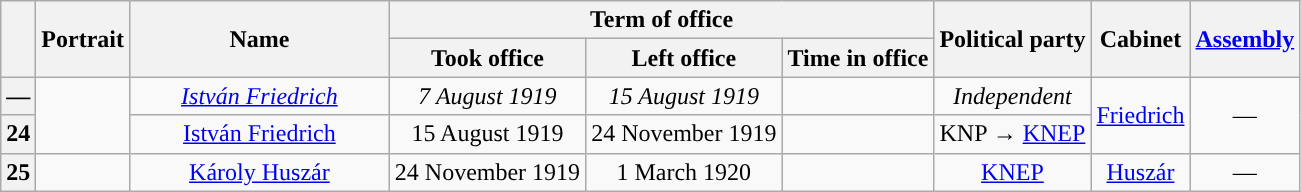<table class="wikitable" style="text-align:center;">
<tr>
<th rowspan=2></th>
<th rowspan=2>Portrait</th>
<th width=20% rowspan=2>Name<br></th>
<th colspan=3>Term of office</th>
<th rowspan=2>Political party</th>
<th rowspan=2>Cabinet</th>
<th rowspan=2><a href='#'>Assembly</a><br></th>
</tr>
<tr>
<th>Took office</th>
<th>Left office</th>
<th>Time in office</th>
</tr>
<tr>
<th style="background:">—</th>
<td rowspan=2></td>
<td><em><a href='#'>István Friedrich</a></em><br></td>
<td><em>7 August 1919</em></td>
<td><em>15 August 1919</em></td>
<td><em></em></td>
<td><em>Independent</em></td>
<td rowspan=2><a href='#'>Friedrich</a><br></td>
<td rowspan=2>—</td>
</tr>
<tr>
<th style="background:">24</th>
<td><a href='#'>István Friedrich</a><br></td>
<td>15 August 1919</td>
<td>24 November 1919</td>
<td></td>
<td>KNP → <a href='#'>KNEP</a></td>
</tr>
<tr>
<th style="background:">25</th>
<td></td>
<td><a href='#'>Károly Huszár</a><br></td>
<td>24 November 1919</td>
<td>1 March 1920</td>
<td></td>
<td><a href='#'>KNEP</a></td>
<td><a href='#'>Huszár</a><br></td>
<td>—</td>
</tr>
</table>
